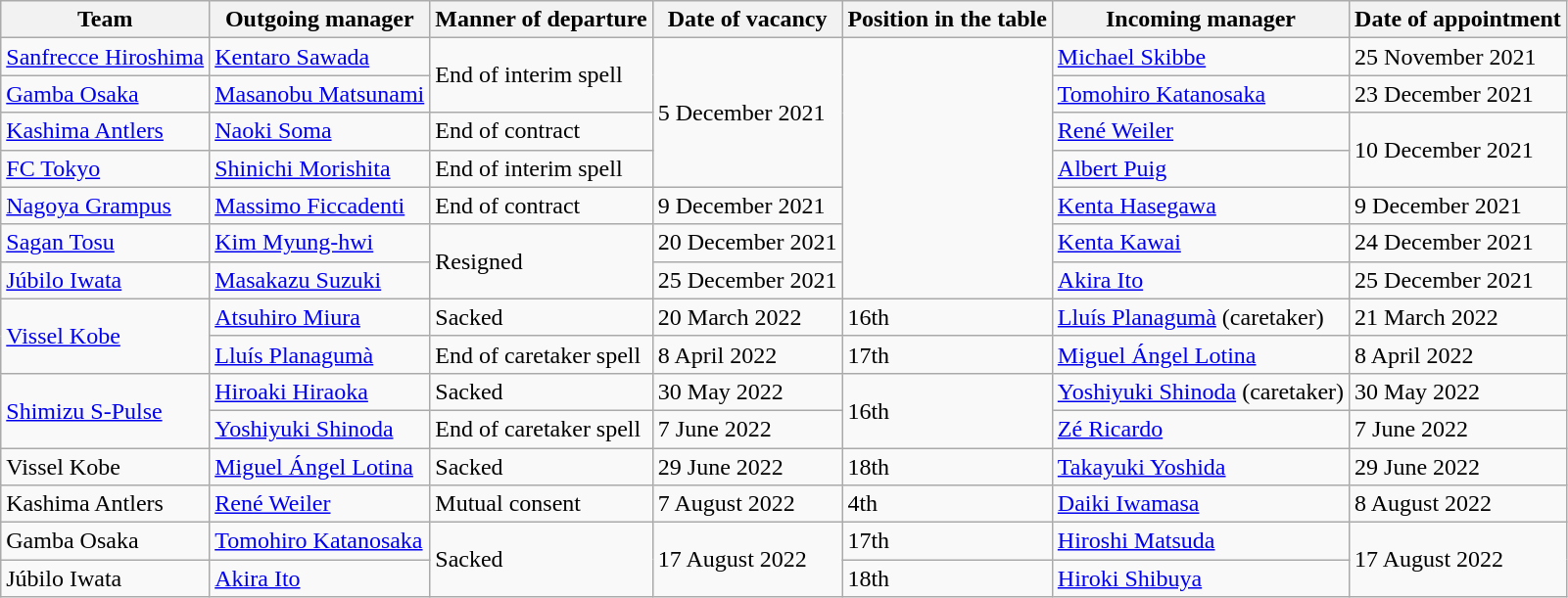<table class="wikitable sortable">
<tr>
<th>Team</th>
<th>Outgoing manager</th>
<th>Manner of departure</th>
<th>Date of vacancy</th>
<th>Position in the table</th>
<th>Incoming manager</th>
<th>Date of appointment</th>
</tr>
<tr>
<td><a href='#'>Sanfrecce Hiroshima</a></td>
<td> <a href='#'>Kentaro Sawada</a></td>
<td rowspan=2>End of interim spell</td>
<td rowspan=4>5 December 2021</td>
<td rowspan=7></td>
<td> <a href='#'>Michael Skibbe</a></td>
<td>25 November 2021</td>
</tr>
<tr>
<td><a href='#'>Gamba Osaka</a></td>
<td> <a href='#'>Masanobu Matsunami</a></td>
<td> <a href='#'>Tomohiro Katanosaka</a></td>
<td>23 December 2021</td>
</tr>
<tr>
<td><a href='#'>Kashima Antlers</a></td>
<td> <a href='#'>Naoki Soma</a></td>
<td>End of contract</td>
<td> <a href='#'>René Weiler</a></td>
<td rowspan=2>10 December 2021</td>
</tr>
<tr>
<td><a href='#'>FC Tokyo</a></td>
<td> <a href='#'>Shinichi Morishita</a></td>
<td>End of interim spell</td>
<td> <a href='#'>Albert Puig</a></td>
</tr>
<tr>
<td><a href='#'>Nagoya Grampus</a></td>
<td> <a href='#'>Massimo Ficcadenti</a></td>
<td>End of contract</td>
<td>9 December 2021</td>
<td> <a href='#'>Kenta Hasegawa</a></td>
<td>9 December 2021</td>
</tr>
<tr>
<td><a href='#'>Sagan Tosu</a></td>
<td> <a href='#'>Kim Myung-hwi</a></td>
<td rowspan=2>Resigned</td>
<td>20 December 2021</td>
<td> <a href='#'>Kenta Kawai</a></td>
<td>24 December 2021</td>
</tr>
<tr>
<td><a href='#'>Júbilo Iwata</a></td>
<td> <a href='#'>Masakazu Suzuki</a></td>
<td>25 December 2021</td>
<td> <a href='#'>Akira Ito</a></td>
<td>25 December 2021</td>
</tr>
<tr>
<td rowspan=2><a href='#'>Vissel Kobe</a></td>
<td> <a href='#'>Atsuhiro Miura</a></td>
<td>Sacked</td>
<td>20 March 2022</td>
<td>16th</td>
<td> <a href='#'>Lluís Planagumà</a> (caretaker)</td>
<td>21 March 2022</td>
</tr>
<tr>
<td> <a href='#'>Lluís Planagumà</a></td>
<td>End of caretaker spell</td>
<td>8 April 2022</td>
<td>17th</td>
<td> <a href='#'>Miguel Ángel Lotina</a></td>
<td>8 April 2022</td>
</tr>
<tr>
<td rowspan=2><a href='#'>Shimizu S-Pulse</a></td>
<td> <a href='#'>Hiroaki Hiraoka</a></td>
<td>Sacked</td>
<td>30 May 2022</td>
<td rowspan=2>16th</td>
<td> <a href='#'>Yoshiyuki Shinoda</a> (caretaker)</td>
<td>30 May 2022</td>
</tr>
<tr>
<td> <a href='#'>Yoshiyuki Shinoda</a></td>
<td>End of caretaker spell</td>
<td>7 June 2022</td>
<td> <a href='#'>Zé Ricardo</a></td>
<td>7 June 2022</td>
</tr>
<tr>
<td>Vissel Kobe</td>
<td> <a href='#'>Miguel Ángel Lotina</a></td>
<td>Sacked</td>
<td>29 June 2022</td>
<td>18th</td>
<td> <a href='#'>Takayuki Yoshida</a></td>
<td>29 June 2022</td>
</tr>
<tr>
<td>Kashima Antlers</td>
<td> <a href='#'>René Weiler</a></td>
<td>Mutual consent</td>
<td>7 August 2022</td>
<td>4th</td>
<td> <a href='#'>Daiki Iwamasa</a></td>
<td>8 August 2022</td>
</tr>
<tr>
<td>Gamba Osaka</td>
<td> <a href='#'>Tomohiro Katanosaka</a></td>
<td rowspan=2>Sacked</td>
<td rowspan=2>17 August 2022</td>
<td>17th</td>
<td> <a href='#'>Hiroshi Matsuda</a></td>
<td rowspan=2>17 August 2022</td>
</tr>
<tr>
<td>Júbilo Iwata</td>
<td> <a href='#'>Akira Ito</a></td>
<td>18th</td>
<td> <a href='#'>Hiroki Shibuya</a></td>
</tr>
</table>
